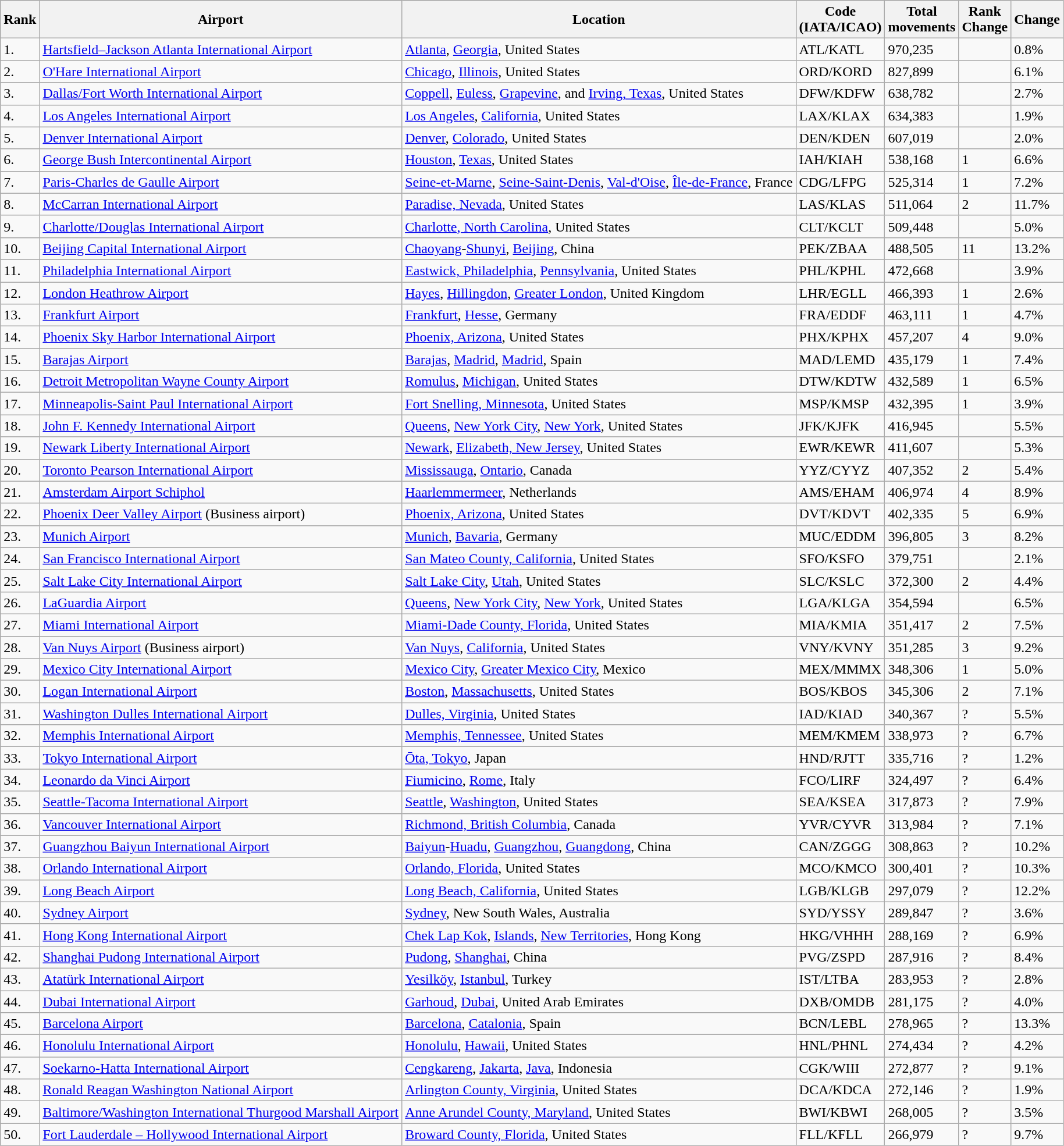<table class="wikitable sortable" width= align=>
<tr style="background:lightgrey;">
<th>Rank</th>
<th>Airport</th>
<th>Location</th>
<th>Code<br>(IATA/ICAO)</th>
<th>Total<br>movements</th>
<th>Rank<br>Change</th>
<th>Change</th>
</tr>
<tr>
<td>1.</td>
<td><a href='#'>Hartsfield–Jackson Atlanta International Airport</a></td>
<td><a href='#'>Atlanta</a>, <a href='#'>Georgia</a>, United States</td>
<td>ATL/KATL</td>
<td>970,235</td>
<td></td>
<td>0.8%</td>
</tr>
<tr>
<td>2.</td>
<td><a href='#'>O'Hare International Airport</a></td>
<td><a href='#'>Chicago</a>, <a href='#'>Illinois</a>, United States</td>
<td>ORD/KORD</td>
<td>827,899</td>
<td></td>
<td>6.1%</td>
</tr>
<tr>
<td>3.</td>
<td><a href='#'>Dallas/Fort Worth International Airport</a></td>
<td><a href='#'>Coppell</a>, <a href='#'>Euless</a>, <a href='#'>Grapevine</a>, and <a href='#'>Irving, Texas</a>, United States</td>
<td>DFW/KDFW</td>
<td>638,782</td>
<td></td>
<td>2.7%</td>
</tr>
<tr>
<td>4.</td>
<td><a href='#'>Los Angeles International Airport</a></td>
<td><a href='#'>Los Angeles</a>, <a href='#'>California</a>, United States</td>
<td>LAX/KLAX</td>
<td>634,383</td>
<td></td>
<td>1.9%</td>
</tr>
<tr>
<td>5.</td>
<td><a href='#'>Denver International Airport</a></td>
<td><a href='#'>Denver</a>, <a href='#'>Colorado</a>, United States</td>
<td>DEN/KDEN</td>
<td>607,019</td>
<td></td>
<td>2.0%</td>
</tr>
<tr>
<td>6.</td>
<td><a href='#'>George Bush Intercontinental Airport</a></td>
<td><a href='#'>Houston</a>, <a href='#'>Texas</a>, United States</td>
<td>IAH/KIAH</td>
<td>538,168</td>
<td>1</td>
<td>6.6%</td>
</tr>
<tr>
<td>7.</td>
<td><a href='#'>Paris-Charles de Gaulle Airport</a></td>
<td><a href='#'>Seine-et-Marne</a>, <a href='#'>Seine-Saint-Denis</a>, <a href='#'>Val-d'Oise</a>, <a href='#'>Île-de-France</a>, France</td>
<td>CDG/LFPG</td>
<td>525,314</td>
<td>1</td>
<td>7.2%</td>
</tr>
<tr>
<td>8.</td>
<td><a href='#'>McCarran International Airport</a></td>
<td><a href='#'>Paradise, Nevada</a>, United States</td>
<td>LAS/KLAS</td>
<td>511,064</td>
<td>2</td>
<td>11.7%</td>
</tr>
<tr>
<td>9.</td>
<td><a href='#'>Charlotte/Douglas International Airport</a></td>
<td><a href='#'>Charlotte, North Carolina</a>, United States</td>
<td>CLT/KCLT</td>
<td>509,448</td>
<td></td>
<td>5.0%</td>
</tr>
<tr>
<td>10.</td>
<td><a href='#'>Beijing Capital International Airport</a></td>
<td><a href='#'>Chaoyang</a>-<a href='#'>Shunyi</a>, <a href='#'>Beijing</a>, China</td>
<td>PEK/ZBAA</td>
<td>488,505</td>
<td>11</td>
<td>13.2%</td>
</tr>
<tr>
<td>11.</td>
<td><a href='#'>Philadelphia International Airport</a></td>
<td><a href='#'>Eastwick, Philadelphia</a>, <a href='#'>Pennsylvania</a>, United States</td>
<td>PHL/KPHL</td>
<td>472,668</td>
<td></td>
<td>3.9%</td>
</tr>
<tr>
<td>12.</td>
<td><a href='#'>London Heathrow Airport</a></td>
<td><a href='#'>Hayes</a>, <a href='#'>Hillingdon</a>, <a href='#'>Greater London</a>, United Kingdom</td>
<td>LHR/EGLL</td>
<td>466,393</td>
<td>1</td>
<td>2.6%</td>
</tr>
<tr>
<td>13.</td>
<td><a href='#'>Frankfurt Airport</a></td>
<td><a href='#'>Frankfurt</a>, <a href='#'>Hesse</a>, Germany</td>
<td>FRA/EDDF</td>
<td>463,111</td>
<td>1</td>
<td>4.7%</td>
</tr>
<tr>
<td>14.</td>
<td><a href='#'>Phoenix Sky Harbor International Airport</a></td>
<td><a href='#'>Phoenix, Arizona</a>, United States</td>
<td>PHX/KPHX</td>
<td>457,207</td>
<td>4</td>
<td>9.0%</td>
</tr>
<tr>
<td>15.</td>
<td><a href='#'>Barajas Airport</a></td>
<td><a href='#'>Barajas</a>, <a href='#'>Madrid</a>, <a href='#'>Madrid</a>, Spain</td>
<td>MAD/LEMD</td>
<td>435,179</td>
<td>1</td>
<td>7.4%</td>
</tr>
<tr>
<td>16.</td>
<td><a href='#'>Detroit Metropolitan Wayne County Airport</a></td>
<td><a href='#'>Romulus</a>, <a href='#'>Michigan</a>, United States</td>
<td>DTW/KDTW</td>
<td>432,589</td>
<td>1</td>
<td>6.5%</td>
</tr>
<tr>
<td>17.</td>
<td><a href='#'>Minneapolis-Saint Paul International Airport</a></td>
<td><a href='#'>Fort Snelling, Minnesota</a>, United States</td>
<td>MSP/KMSP</td>
<td>432,395</td>
<td>1</td>
<td>3.9%</td>
</tr>
<tr>
<td>18.</td>
<td><a href='#'>John F. Kennedy International Airport</a></td>
<td><a href='#'>Queens</a>, <a href='#'>New York City</a>, <a href='#'>New York</a>, United States</td>
<td>JFK/KJFK</td>
<td>416,945</td>
<td></td>
<td>5.5%</td>
</tr>
<tr>
<td>19.</td>
<td><a href='#'>Newark Liberty International Airport</a></td>
<td><a href='#'>Newark</a>, <a href='#'>Elizabeth, New Jersey</a>, United States</td>
<td>EWR/KEWR</td>
<td>411,607</td>
<td></td>
<td>5.3%</td>
</tr>
<tr>
<td>20.</td>
<td><a href='#'>Toronto Pearson International Airport</a></td>
<td><a href='#'>Mississauga</a>, <a href='#'>Ontario</a>, Canada</td>
<td>YYZ/CYYZ</td>
<td>407,352</td>
<td>2</td>
<td>5.4%</td>
</tr>
<tr>
<td>21.</td>
<td><a href='#'>Amsterdam Airport Schiphol</a></td>
<td><a href='#'>Haarlemmermeer</a>, Netherlands</td>
<td>AMS/EHAM</td>
<td>406,974</td>
<td>4</td>
<td>8.9%</td>
</tr>
<tr>
<td>22.</td>
<td><a href='#'>Phoenix Deer Valley Airport</a> (Business airport)</td>
<td><a href='#'>Phoenix, Arizona</a>, United States</td>
<td>DVT/KDVT</td>
<td>402,335</td>
<td>5</td>
<td>6.9%</td>
</tr>
<tr>
<td>23.</td>
<td><a href='#'>Munich Airport</a></td>
<td><a href='#'>Munich</a>, <a href='#'>Bavaria</a>, Germany</td>
<td>MUC/EDDM</td>
<td>396,805</td>
<td>3</td>
<td>8.2%</td>
</tr>
<tr>
<td>24.</td>
<td><a href='#'>San Francisco International Airport</a></td>
<td><a href='#'>San Mateo County, California</a>, United States</td>
<td>SFO/KSFO</td>
<td>379,751</td>
<td></td>
<td>2.1%</td>
</tr>
<tr>
<td>25.</td>
<td><a href='#'>Salt Lake City International Airport</a></td>
<td><a href='#'>Salt Lake City</a>, <a href='#'>Utah</a>, United States</td>
<td>SLC/KSLC</td>
<td>372,300</td>
<td>2</td>
<td>4.4%</td>
</tr>
<tr>
<td>26.</td>
<td><a href='#'>LaGuardia Airport</a></td>
<td><a href='#'>Queens</a>, <a href='#'>New York City</a>, <a href='#'>New York</a>, United States</td>
<td>LGA/KLGA</td>
<td>354,594</td>
<td></td>
<td>6.5%</td>
</tr>
<tr>
<td>27.</td>
<td><a href='#'>Miami International Airport</a></td>
<td><a href='#'>Miami-Dade County, Florida</a>, United States</td>
<td>MIA/KMIA</td>
<td>351,417</td>
<td>2</td>
<td>7.5%</td>
</tr>
<tr>
<td>28.</td>
<td><a href='#'>Van Nuys Airport</a> (Business airport)</td>
<td><a href='#'>Van Nuys</a>, <a href='#'>California</a>, United States</td>
<td>VNY/KVNY</td>
<td>351,285</td>
<td>3</td>
<td>9.2%</td>
</tr>
<tr>
<td>29.</td>
<td><a href='#'>Mexico City International Airport</a></td>
<td><a href='#'>Mexico City</a>, <a href='#'>Greater Mexico City</a>, Mexico</td>
<td>MEX/MMMX</td>
<td>348,306</td>
<td>1</td>
<td>5.0%</td>
</tr>
<tr>
<td>30.</td>
<td><a href='#'>Logan International Airport</a></td>
<td><a href='#'>Boston</a>, <a href='#'>Massachusetts</a>, United States</td>
<td>BOS/KBOS</td>
<td>345,306</td>
<td>2</td>
<td>7.1%</td>
</tr>
<tr>
<td>31.</td>
<td><a href='#'>Washington Dulles International Airport</a></td>
<td><a href='#'>Dulles, Virginia</a>, United States</td>
<td>IAD/KIAD</td>
<td>340,367</td>
<td>?</td>
<td>5.5%</td>
</tr>
<tr>
<td>32.</td>
<td><a href='#'>Memphis International Airport</a></td>
<td><a href='#'>Memphis, Tennessee</a>, United States</td>
<td>MEM/KMEM</td>
<td>338,973</td>
<td>?</td>
<td>6.7%</td>
</tr>
<tr>
<td>33.</td>
<td><a href='#'>Tokyo International Airport</a></td>
<td><a href='#'>Ōta, Tokyo</a>, Japan</td>
<td>HND/RJTT</td>
<td>335,716</td>
<td>?</td>
<td>1.2%</td>
</tr>
<tr>
<td>34.</td>
<td><a href='#'>Leonardo da Vinci Airport</a></td>
<td><a href='#'>Fiumicino</a>, <a href='#'>Rome</a>, Italy</td>
<td>FCO/LIRF</td>
<td>324,497</td>
<td>?</td>
<td>6.4%</td>
</tr>
<tr>
<td>35.</td>
<td><a href='#'>Seattle-Tacoma International Airport</a></td>
<td><a href='#'>Seattle</a>, <a href='#'>Washington</a>, United States</td>
<td>SEA/KSEA</td>
<td>317,873</td>
<td>?</td>
<td>7.9%</td>
</tr>
<tr>
<td>36.</td>
<td><a href='#'>Vancouver International Airport</a></td>
<td><a href='#'>Richmond, British Columbia</a>, Canada</td>
<td>YVR/CYVR</td>
<td>313,984</td>
<td>?</td>
<td>7.1%</td>
</tr>
<tr>
<td>37.</td>
<td><a href='#'>Guangzhou Baiyun International Airport</a></td>
<td><a href='#'>Baiyun</a>-<a href='#'>Huadu</a>, <a href='#'>Guangzhou</a>, <a href='#'>Guangdong</a>, China</td>
<td>CAN/ZGGG</td>
<td>308,863</td>
<td>?</td>
<td>10.2%</td>
</tr>
<tr>
<td>38.</td>
<td><a href='#'>Orlando International Airport</a></td>
<td><a href='#'>Orlando, Florida</a>, United States</td>
<td>MCO/KMCO</td>
<td>300,401</td>
<td>?</td>
<td>10.3%</td>
</tr>
<tr>
<td>39.</td>
<td><a href='#'>Long Beach Airport</a></td>
<td><a href='#'>Long Beach, California</a>, United States</td>
<td>LGB/KLGB</td>
<td>297,079</td>
<td>?</td>
<td>12.2%</td>
</tr>
<tr>
<td>40.</td>
<td><a href='#'>Sydney Airport</a></td>
<td><a href='#'>Sydney</a>, New South Wales, Australia</td>
<td>SYD/YSSY</td>
<td>289,847</td>
<td>?</td>
<td>3.6%</td>
</tr>
<tr>
<td>41.</td>
<td><a href='#'>Hong Kong International Airport</a></td>
<td><a href='#'>Chek Lap Kok</a>, <a href='#'>Islands</a>, <a href='#'>New Territories</a>, Hong Kong</td>
<td>HKG/VHHH</td>
<td>288,169</td>
<td>?</td>
<td>6.9%</td>
</tr>
<tr>
<td>42.</td>
<td><a href='#'>Shanghai Pudong International Airport</a></td>
<td><a href='#'>Pudong</a>, <a href='#'>Shanghai</a>, China</td>
<td>PVG/ZSPD</td>
<td>287,916</td>
<td>?</td>
<td>8.4%</td>
</tr>
<tr>
<td>43.</td>
<td><a href='#'>Atatürk International Airport</a></td>
<td><a href='#'>Yesilköy</a>, <a href='#'>Istanbul</a>, Turkey</td>
<td>IST/LTBA</td>
<td>283,953</td>
<td>?</td>
<td>2.8%</td>
</tr>
<tr>
<td>44.</td>
<td><a href='#'>Dubai International Airport</a></td>
<td><a href='#'>Garhoud</a>, <a href='#'>Dubai</a>, United Arab Emirates</td>
<td>DXB/OMDB</td>
<td>281,175</td>
<td>?</td>
<td>4.0%</td>
</tr>
<tr>
<td>45.</td>
<td><a href='#'>Barcelona Airport</a></td>
<td><a href='#'>Barcelona</a>, <a href='#'>Catalonia</a>, Spain</td>
<td>BCN/LEBL</td>
<td>278,965</td>
<td>?</td>
<td>13.3%</td>
</tr>
<tr>
<td>46.</td>
<td><a href='#'>Honolulu International Airport</a></td>
<td><a href='#'>Honolulu</a>, <a href='#'>Hawaii</a>, United States</td>
<td>HNL/PHNL</td>
<td>274,434</td>
<td>?</td>
<td>4.2%</td>
</tr>
<tr>
<td>47.</td>
<td><a href='#'>Soekarno-Hatta International Airport</a></td>
<td><a href='#'>Cengkareng</a>, <a href='#'>Jakarta</a>, <a href='#'>Java</a>, Indonesia</td>
<td>CGK/WIII</td>
<td>272,877</td>
<td>?</td>
<td>9.1%</td>
</tr>
<tr>
<td>48.</td>
<td><a href='#'>Ronald Reagan Washington National Airport</a></td>
<td><a href='#'>Arlington County, Virginia</a>, United States</td>
<td>DCA/KDCA</td>
<td>272,146</td>
<td>?</td>
<td>1.9%</td>
</tr>
<tr>
<td>49.</td>
<td><a href='#'>Baltimore/Washington International Thurgood Marshall Airport</a></td>
<td><a href='#'>Anne Arundel County, Maryland</a>, United States</td>
<td>BWI/KBWI</td>
<td>268,005</td>
<td>?</td>
<td>3.5%</td>
</tr>
<tr>
<td>50.</td>
<td><a href='#'>Fort Lauderdale – Hollywood International Airport</a></td>
<td><a href='#'>Broward County, Florida</a>, United States</td>
<td>FLL/KFLL</td>
<td>266,979</td>
<td>?</td>
<td>9.7%</td>
</tr>
</table>
